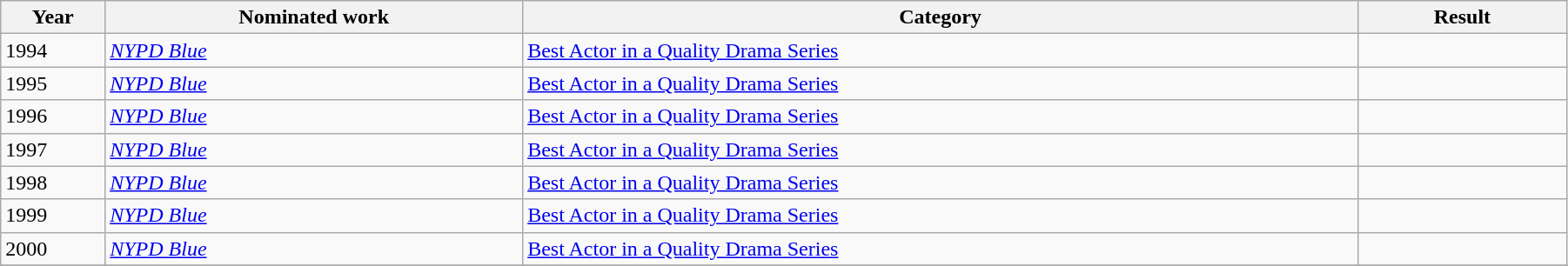<table width="95%" class="wikitable sortable">
<tr>
<th width="5%">Year</th>
<th width="20%">Nominated work</th>
<th width="40%">Category</th>
<th width="10%">Result</th>
</tr>
<tr>
<td>1994</td>
<td><em><a href='#'>NYPD Blue</a></em></td>
<td><a href='#'>Best Actor in a Quality Drama Series</a></td>
<td></td>
</tr>
<tr>
<td>1995</td>
<td><em><a href='#'>NYPD Blue</a></em></td>
<td><a href='#'>Best Actor in a Quality Drama Series</a></td>
<td></td>
</tr>
<tr>
<td>1996</td>
<td><em><a href='#'>NYPD Blue</a></em></td>
<td><a href='#'>Best Actor in a Quality Drama Series</a></td>
<td></td>
</tr>
<tr>
<td>1997</td>
<td><em><a href='#'>NYPD Blue</a></em></td>
<td><a href='#'>Best Actor in a Quality Drama Series</a></td>
<td></td>
</tr>
<tr>
<td>1998</td>
<td><em><a href='#'>NYPD Blue</a></em></td>
<td><a href='#'>Best Actor in a Quality Drama Series</a></td>
<td></td>
</tr>
<tr>
<td>1999</td>
<td><em><a href='#'>NYPD Blue</a></em></td>
<td><a href='#'>Best Actor in a Quality Drama Series</a></td>
<td></td>
</tr>
<tr>
<td>2000</td>
<td><em><a href='#'>NYPD Blue</a></em></td>
<td><a href='#'>Best Actor in a Quality Drama Series</a></td>
<td></td>
</tr>
<tr>
</tr>
</table>
